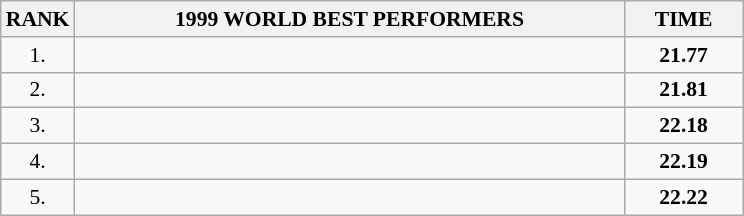<table class="wikitable" style="border-collapse: collapse; font-size: 90%;">
<tr>
<th>RANK</th>
<th align="center" style="width: 25em">1999 WORLD BEST PERFORMERS</th>
<th align="center" style="width: 5em">TIME</th>
</tr>
<tr>
<td align="center">1.</td>
<td></td>
<td align="center"><strong>21.77</strong></td>
</tr>
<tr>
<td align="center">2.</td>
<td></td>
<td align="center"><strong>21.81</strong></td>
</tr>
<tr>
<td align="center">3.</td>
<td></td>
<td align="center"><strong>22.18</strong></td>
</tr>
<tr>
<td align="center">4.</td>
<td></td>
<td align="center"><strong>22.19</strong></td>
</tr>
<tr>
<td align="center">5.</td>
<td></td>
<td align="center"><strong>22.22</strong></td>
</tr>
</table>
